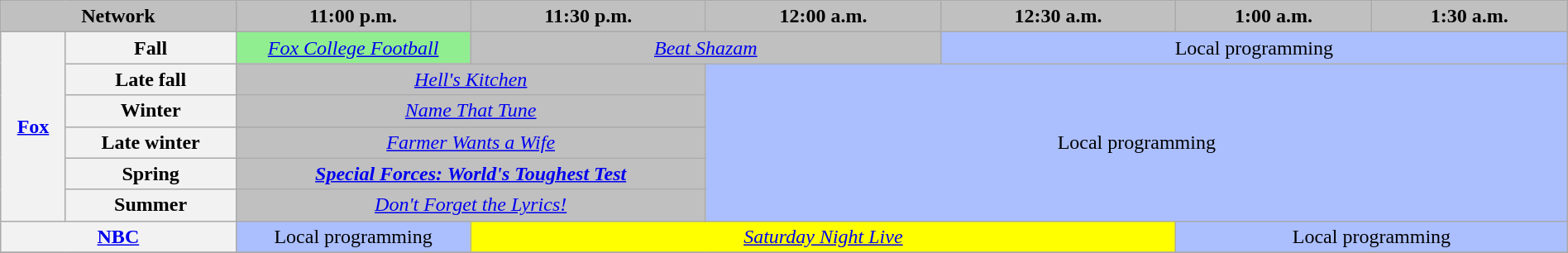<table class="wikitable" style="width:100%;margin-right:0;text-align:center">
<tr>
<th colspan="2" style="background-color:#C0C0C0;text-align:center">Network</th>
<th style="background-color:#C0C0C0;text-align:center;width:15%">11:00 p.m.</th>
<th style="background-color:#C0C0C0;text-align:center;width:15%">11:30 p.m.</th>
<th style="background-color:#C0C0C0;text-align:center;width:15%">12:00 a.m.</th>
<th style="background-color:#C0C0C0;text-align:center;width:15%">12:30 a.m.</th>
<th style="background-color:#C0C0C0;text-align:center;width:12.5%">1:00 a.m.</th>
<th style="background-color:#C0C0C0;text-align:center;width:12.5%">1:30 a.m.</th>
</tr>
<tr>
<th rowspan="6"><a href='#'>Fox</a></th>
<th>Fall</th>
<td style="background:lightgreen"><em><a href='#'>Fox College Football</a></em> </td>
<td colspan="2" style="background:#C0C0C0"><em><a href='#'>Beat Shazam</a></em> </td>
<td colspan="3" style="background:#abbfff">Local programming</td>
</tr>
<tr>
<th>Late fall</th>
<td colspan="2" style="background:#C0C0C0"><em><a href='#'>Hell's Kitchen</a></em> </td>
<td colspan="4" rowspan="5" style="background:#abbfff">Local programming</td>
</tr>
<tr>
<th>Winter</th>
<td colspan="2" style="background:#C0C0C0"><em><a href='#'>Name That Tune</a></em> </td>
</tr>
<tr>
<th>Late winter</th>
<td colspan="2" style="background:#C0C0C0"><em><a href='#'>Farmer Wants a Wife</a></em> </td>
</tr>
<tr>
<th>Spring</th>
<td colspan="2" style="background:#C0C0C0"><strong><em><a href='#'>Special Forces: World's Toughest Test</a></em></strong> </td>
</tr>
<tr>
<th>Summer</th>
<td colspan="2" style="background:#C0C0C0"><em><a href='#'>Don't Forget the Lyrics!</a></em> </td>
</tr>
<tr>
<th colspan="2"><a href='#'>NBC</a></th>
<td style="background:#abbfff">Local programming</td>
<td colspan="3" style="background:yellow"><em><a href='#'>Saturday Night Live</a></em></td>
<td colspan="2" style="background:#abbfff">Local programming </td>
</tr>
<tr>
</tr>
</table>
